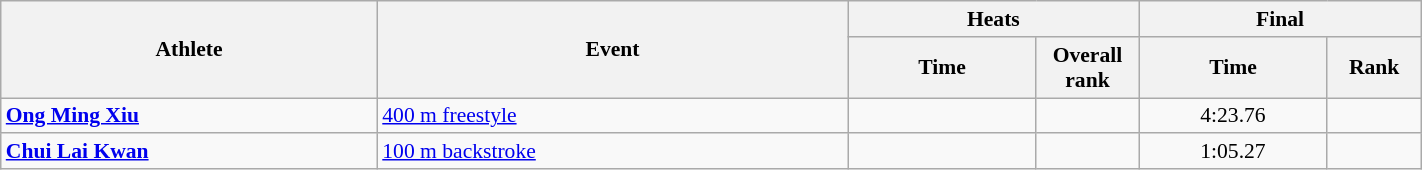<table class="wikitable" width="75%" style="text-align:center; font-size:90%">
<tr>
<th rowspan="2" width="20%">Athlete</th>
<th rowspan="2" width="25%">Event</th>
<th colspan="2" width="15%">Heats</th>
<th colspan="2" width="15%">Final</th>
</tr>
<tr>
<th width="10%">Time</th>
<th>Overall rank</th>
<th width="10%">Time</th>
<th>Rank</th>
</tr>
<tr>
<td align=left><strong><a href='#'>Ong Ming Xiu</a></strong></td>
<td align=left><a href='#'>400 m freestyle</a></td>
<td></td>
<td></td>
<td>4:23.76</td>
<td></td>
</tr>
<tr>
<td align=left><strong><a href='#'>Chui Lai Kwan</a></strong></td>
<td align=left><a href='#'>100 m backstroke</a></td>
<td></td>
<td></td>
<td>1:05.27</td>
<td></td>
</tr>
</table>
